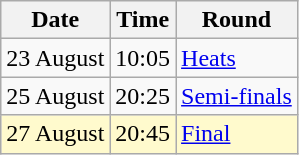<table class="wikitable">
<tr>
<th>Date</th>
<th>Time</th>
<th>Round</th>
</tr>
<tr>
<td>23 August</td>
<td>10:05</td>
<td><a href='#'>Heats</a></td>
</tr>
<tr>
<td>25 August</td>
<td>20:25</td>
<td><a href='#'>Semi-finals</a></td>
</tr>
<tr style=background:lemonchiffon>
<td>27 August</td>
<td>20:45</td>
<td><a href='#'>Final</a></td>
</tr>
</table>
